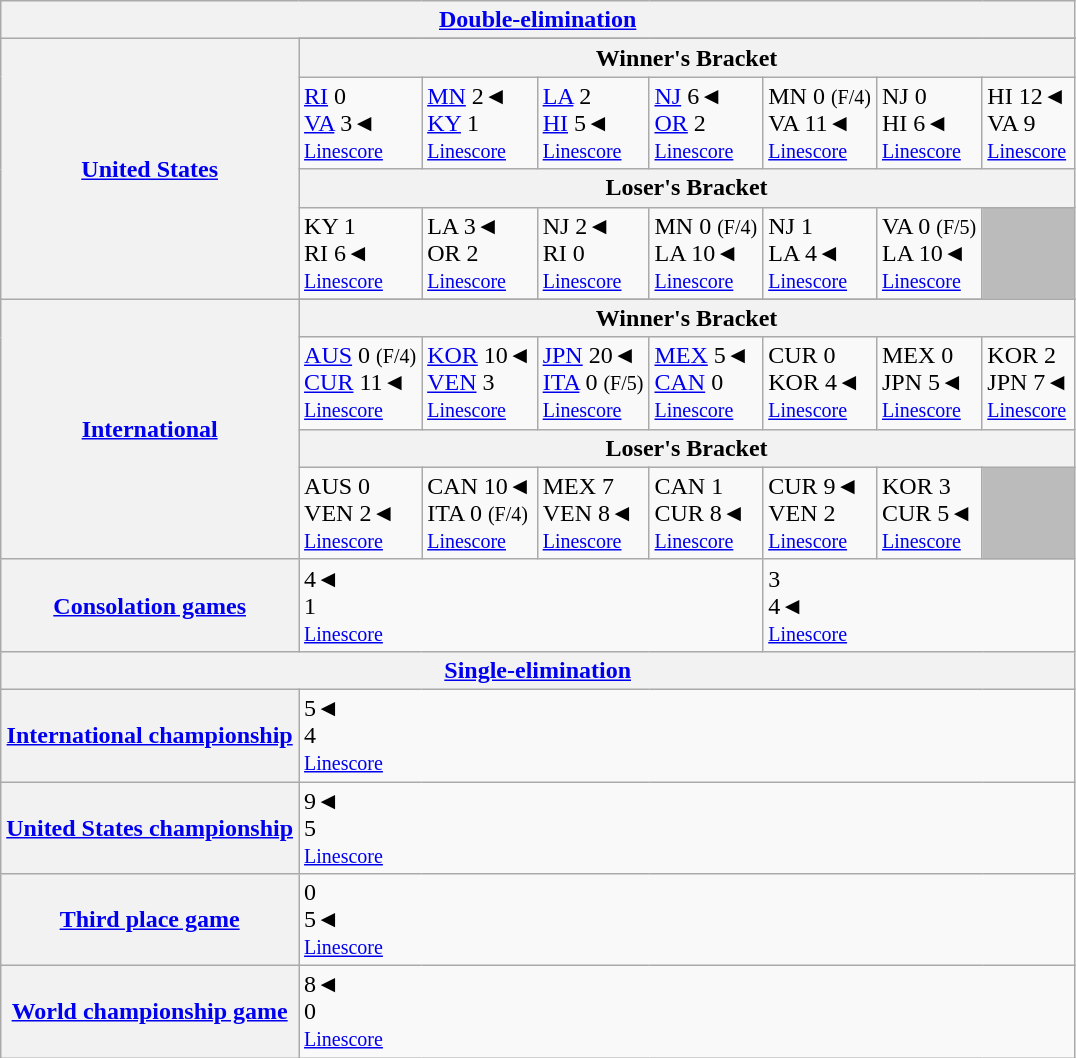<table class="wikitable">
<tr>
<th colspan="8"><a href='#'>Double-elimination</a></th>
</tr>
<tr>
<th rowspan="5"><a href='#'>United States</a></th>
</tr>
<tr>
<th colspan="7">Winner's Bracket</th>
</tr>
<tr>
<td> <a href='#'>RI</a> 0<br> <a href='#'>VA</a> 3◄<br><small><a href='#'>Linescore</a></small></td>
<td> <a href='#'>MN</a> 2◄<br> <a href='#'>KY</a> 1<br><small><a href='#'>Linescore</a></small></td>
<td> <a href='#'>LA</a> 2<br> <a href='#'>HI</a> 5◄<br><small><a href='#'>Linescore</a></small></td>
<td> <a href='#'>NJ</a> 6◄<br> <a href='#'>OR</a> 2<br><small><a href='#'>Linescore</a></small></td>
<td> MN 0 <small>(F/4)</small><br> VA 11◄<br><small><a href='#'>Linescore</a></small></td>
<td> NJ 0<br> HI 6◄<br><small><a href='#'>Linescore</a></small></td>
<td> HI 12◄<br> VA 9<br><small><a href='#'>Linescore</a></small></td>
</tr>
<tr>
<th colspan="7">Loser's Bracket</th>
</tr>
<tr>
<td> KY 1<br> RI 6◄<br><small><a href='#'>Linescore</a></small></td>
<td> LA 3◄<br> OR 2<br><small><a href='#'>Linescore</a></small></td>
<td> NJ 2◄<br> RI 0<br><small><a href='#'>Linescore</a></small></td>
<td> MN 0 <small>(F/4)</small><br> LA 10◄<br><small><a href='#'>Linescore</a></small></td>
<td> NJ 1<br> LA 4◄<br><small><a href='#'>Linescore</a></small></td>
<td> VA 0 <small>(F/5)</small><br> LA 10◄<br><small><a href='#'>Linescore</a></small></td>
<td bgcolor="bbbbbb"> </td>
</tr>
<tr>
<th rowspan="5"><a href='#'>International</a></th>
</tr>
<tr>
<th colspan="7">Winner's Bracket</th>
</tr>
<tr>
<td> <a href='#'>AUS</a> 0 <small>(F/4)</small><br> <a href='#'>CUR</a> 11◄<br><small><a href='#'>Linescore</a></small></td>
<td> <a href='#'>KOR</a> 10◄<br> <a href='#'>VEN</a> 3<br><small><a href='#'>Linescore</a></small></td>
<td> <a href='#'>JPN</a> 20◄<br> <a href='#'>ITA</a> 0 <small>(F/5)</small><br><small><a href='#'>Linescore</a></small></td>
<td> <a href='#'>MEX</a> 5◄<br> <a href='#'>CAN</a> 0<br><small><a href='#'>Linescore</a></small></td>
<td> CUR 0<br> KOR 4◄<br><small><a href='#'>Linescore</a></small></td>
<td> MEX 0<br> JPN 5◄<br><small><a href='#'>Linescore</a></small></td>
<td> KOR 2<br> JPN 7◄<br><small><a href='#'>Linescore</a></small></td>
</tr>
<tr>
<th colspan="7">Loser's Bracket</th>
</tr>
<tr>
<td> AUS 0<br> VEN 2◄<br><small><a href='#'>Linescore</a></small></td>
<td> CAN 10◄<br> ITA 0 <small>(F/4)</small><br><small><a href='#'>Linescore</a></small></td>
<td> MEX 7<br> VEN 8◄<br><small><a href='#'>Linescore</a></small></td>
<td> CAN 1<br> CUR 8◄<br><small><a href='#'>Linescore</a></small></td>
<td> CUR 9◄<br> VEN 2<br><small><a href='#'>Linescore</a></small></td>
<td> KOR 3<br> CUR 5◄<br><small><a href='#'>Linescore</a></small></td>
<td bgcolor="bbbbbb"> </td>
</tr>
<tr>
<th><a href='#'>Consolation games</a></th>
<td colspan="4"> 4◄<br> 1<br><small><a href='#'>Linescore</a></small></td>
<td colspan="4"> 3<br> 4◄<br><small><a href='#'>Linescore</a></small></td>
</tr>
<tr>
<th colspan="8"><a href='#'>Single-elimination</a></th>
</tr>
<tr>
<th><a href='#'>International championship</a></th>
<td colspan="8"> 5◄<br> 4<br><small><a href='#'>Linescore</a></small></td>
</tr>
<tr>
<th><a href='#'>United States championship</a></th>
<td colspan="8"> 9◄<br> 5<br><small><a href='#'>Linescore</a></small></td>
</tr>
<tr>
<th><a href='#'>Third place game</a></th>
<td colspan="8"> 0<br> 5◄<br><small><a href='#'>Linescore</a></small></td>
</tr>
<tr>
<th><a href='#'>World championship game</a></th>
<td colspan="8"> 8◄<br> 0<br><small><a href='#'>Linescore</a></small></td>
</tr>
</table>
